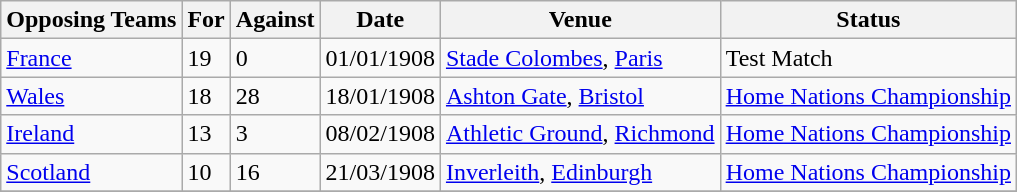<table class="wikitable">
<tr>
<th>Opposing Teams</th>
<th>For</th>
<th>Against</th>
<th>Date</th>
<th>Venue</th>
<th>Status</th>
</tr>
<tr>
<td><a href='#'>France</a></td>
<td>19</td>
<td>0</td>
<td>01/01/1908</td>
<td><a href='#'>Stade Colombes</a>, <a href='#'>Paris</a></td>
<td>Test Match</td>
</tr>
<tr>
<td><a href='#'>Wales</a></td>
<td>18</td>
<td>28</td>
<td>18/01/1908</td>
<td><a href='#'>Ashton Gate</a>, <a href='#'>Bristol</a></td>
<td><a href='#'>Home Nations Championship</a></td>
</tr>
<tr>
<td><a href='#'>Ireland</a></td>
<td>13</td>
<td>3</td>
<td>08/02/1908</td>
<td><a href='#'>Athletic Ground</a>, <a href='#'>Richmond</a></td>
<td><a href='#'>Home Nations Championship</a></td>
</tr>
<tr>
<td><a href='#'>Scotland</a></td>
<td>10</td>
<td>16</td>
<td>21/03/1908</td>
<td><a href='#'>Inverleith</a>, <a href='#'>Edinburgh</a></td>
<td><a href='#'>Home Nations Championship</a></td>
</tr>
<tr>
</tr>
</table>
